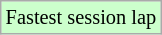<table class="wikitable sortable" style="font-size: 85%;">
<tr style="background:#ccffcc;">
<td>Fastest session lap</td>
</tr>
</table>
